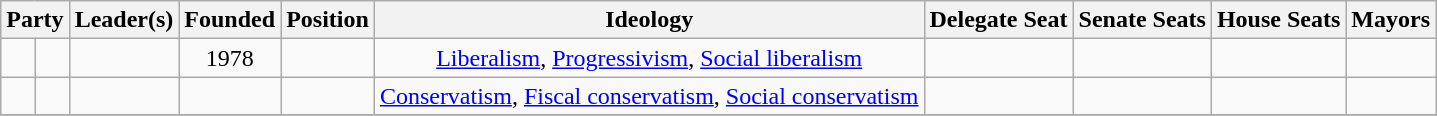<table class="wikitable sortable">
<tr>
<th colspan=2>Party</th>
<th class="unsortable">Leader(s)</th>
<th>Founded</th>
<th>Position</th>
<th class="unsortable">Ideology</th>
<th>Delegate Seat</th>
<th>Senate Seats</th>
<th>House Seats</th>
<th>Mayors</th>
</tr>
<tr>
<td></td>
<td></td>
<td></td>
<td align=center>1978</td>
<td></td>
<td align=center><a href='#'>Liberalism</a>, <a href='#'>Progressivism</a>, <a href='#'>Social liberalism</a></td>
<td></td>
<td></td>
<td></td>
<td></td>
</tr>
<tr>
<td></td>
<td></td>
<td></td>
<td align=center></td>
<td></td>
<td align=center><a href='#'>Conservatism</a>, <a href='#'>Fiscal conservatism</a>, <a href='#'>Social conservatism</a></td>
<td></td>
<td></td>
<td></td>
<td></td>
</tr>
<tr>
</tr>
</table>
